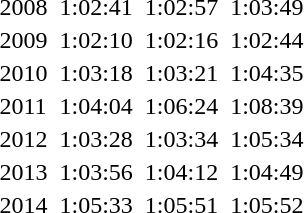<table>
<tr>
<td>2008</td>
<td></td>
<td>1:02:41</td>
<td></td>
<td>1:02:57</td>
<td></td>
<td>1:03:49</td>
</tr>
<tr>
<td>2009</td>
<td></td>
<td>1:02:10</td>
<td></td>
<td>1:02:16</td>
<td></td>
<td>1:02:44</td>
</tr>
<tr>
<td>2010</td>
<td></td>
<td>1:03:18</td>
<td></td>
<td>1:03:21</td>
<td></td>
<td>1:04:35</td>
</tr>
<tr>
<td>2011</td>
<td></td>
<td>1:04:04</td>
<td></td>
<td>1:06:24</td>
<td></td>
<td>1:08:39</td>
</tr>
<tr>
<td>2012</td>
<td></td>
<td>1:03:28</td>
<td></td>
<td>1:03:34</td>
<td></td>
<td>1:05:34</td>
</tr>
<tr>
<td>2013</td>
<td></td>
<td>1:03:56</td>
<td></td>
<td>1:04:12</td>
<td></td>
<td>1:04:49</td>
</tr>
<tr>
<td>2014</td>
<td></td>
<td>1:05:33</td>
<td></td>
<td>1:05:51</td>
<td></td>
<td>1:05:52</td>
</tr>
</table>
